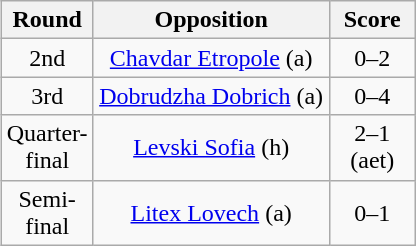<table class="wikitable" style="text-align:center;margin-left:1em;float:right">
<tr>
<th width="25">Round</th>
<th width="150">Opposition</th>
<th width="50">Score</th>
</tr>
<tr>
<td>2nd</td>
<td><a href='#'>Chavdar Etropole</a> (a)</td>
<td>0–2</td>
</tr>
<tr>
<td>3rd</td>
<td><a href='#'>Dobrudzha Dobrich</a> (a)</td>
<td>0–4</td>
</tr>
<tr>
<td>Quarter-final</td>
<td><a href='#'>Levski Sofia</a> (h)</td>
<td>2–1 (aet)</td>
</tr>
<tr>
<td>Semi-final</td>
<td><a href='#'>Litex Lovech</a> (a)</td>
<td>0–1</td>
</tr>
</table>
